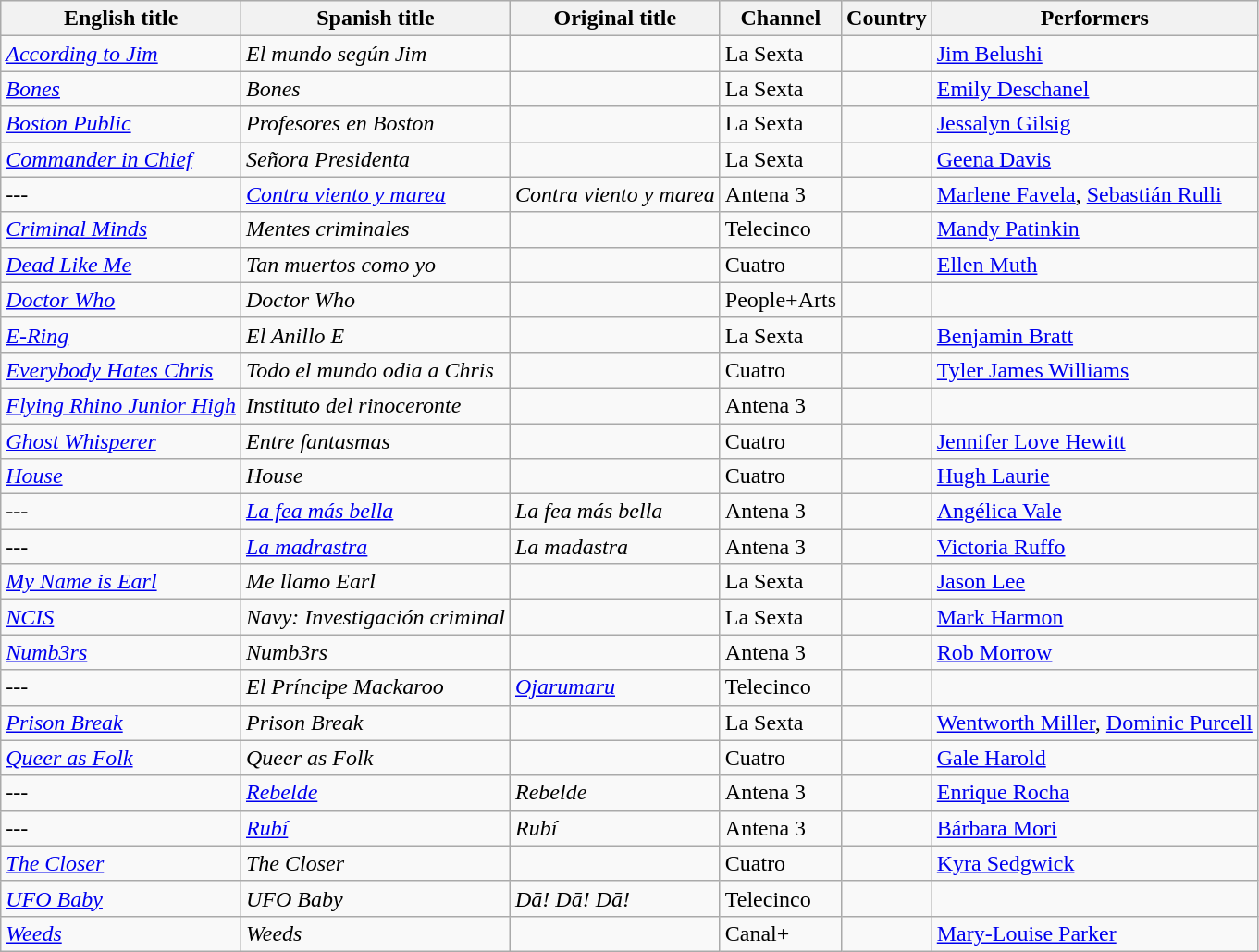<table class="wikitable sortable">
<tr bgcolor="#ececec" valign=top>
<th>English title</th>
<th>Spanish title</th>
<th>Original title</th>
<th>Channel</th>
<th>Country</th>
<th>Performers</th>
</tr>
<tr>
<td><em><a href='#'>According to Jim</a> </em></td>
<td><em>El mundo según Jim</em></td>
<td></td>
<td>La Sexta</td>
<td></td>
<td><a href='#'>Jim Belushi</a></td>
</tr>
<tr>
<td><em><a href='#'>Bones</a> </em></td>
<td><em>Bones</em></td>
<td></td>
<td>La Sexta</td>
<td></td>
<td><a href='#'>Emily Deschanel</a></td>
</tr>
<tr>
<td><em><a href='#'>Boston Public</a> </em></td>
<td><em>Profesores en Boston</em></td>
<td></td>
<td>La Sexta</td>
<td></td>
<td><a href='#'>Jessalyn Gilsig</a></td>
</tr>
<tr>
<td><em><a href='#'>Commander in Chief</a> </em></td>
<td><em>Señora Presidenta</em></td>
<td></td>
<td>La Sexta</td>
<td></td>
<td><a href='#'>Geena Davis</a></td>
</tr>
<tr>
<td>---</td>
<td><em><a href='#'>Contra viento y marea</a></em></td>
<td><em>Contra viento y marea</em></td>
<td>Antena 3</td>
<td></td>
<td><a href='#'>Marlene Favela</a>, <a href='#'>Sebastián Rulli</a></td>
</tr>
<tr>
<td><em><a href='#'>Criminal Minds</a> </em></td>
<td><em>Mentes criminales</em></td>
<td></td>
<td>Telecinco</td>
<td></td>
<td><a href='#'>Mandy Patinkin</a></td>
</tr>
<tr>
<td><em><a href='#'>Dead Like Me</a> </em></td>
<td><em>Tan muertos como yo</em></td>
<td></td>
<td>Cuatro</td>
<td></td>
<td><a href='#'>Ellen Muth</a></td>
</tr>
<tr>
<td><em><a href='#'>Doctor Who</a></em></td>
<td><em>Doctor Who</em></td>
<td></td>
<td>People+Arts</td>
<td></td>
<td></td>
</tr>
<tr>
<td><em><a href='#'>E-Ring</a> </em></td>
<td><em>El Anillo E</em></td>
<td></td>
<td>La Sexta</td>
<td></td>
<td><a href='#'>Benjamin Bratt</a></td>
</tr>
<tr>
<td><em><a href='#'>Everybody Hates Chris</a> </em></td>
<td><em>Todo el mundo odia a Chris</em></td>
<td></td>
<td>Cuatro</td>
<td></td>
<td><a href='#'>Tyler James Williams</a></td>
</tr>
<tr>
<td><em><a href='#'>Flying Rhino Junior High</a> </em></td>
<td><em>Instituto del rinoceronte</em></td>
<td></td>
<td>Antena 3</td>
<td></td>
<td></td>
</tr>
<tr>
<td><em><a href='#'>Ghost Whisperer</a> </em></td>
<td><em>Entre fantasmas</em></td>
<td></td>
<td>Cuatro</td>
<td></td>
<td><a href='#'>Jennifer Love Hewitt</a></td>
</tr>
<tr>
<td><em><a href='#'>House</a>  </em></td>
<td><em>House</em></td>
<td></td>
<td>Cuatro</td>
<td></td>
<td><a href='#'>Hugh Laurie</a></td>
</tr>
<tr>
<td>---</td>
<td><em><a href='#'>La fea más bella</a></em></td>
<td><em>La fea más bella</em></td>
<td>Antena 3</td>
<td></td>
<td><a href='#'>Angélica Vale</a></td>
</tr>
<tr>
<td>---</td>
<td><em><a href='#'>La madrastra</a></em></td>
<td><em>La madastra</em></td>
<td>Antena 3</td>
<td></td>
<td><a href='#'>Victoria Ruffo</a></td>
</tr>
<tr>
<td><em><a href='#'>My Name is Earl</a> </em></td>
<td><em>Me llamo Earl</em></td>
<td></td>
<td>La Sexta</td>
<td></td>
<td><a href='#'>Jason Lee</a></td>
</tr>
<tr>
<td><em><a href='#'>NCIS</a> </em></td>
<td><em>Navy: Investigación criminal</em></td>
<td></td>
<td>La Sexta</td>
<td></td>
<td><a href='#'>Mark Harmon</a></td>
</tr>
<tr>
<td><em><a href='#'>Numb3rs</a> </em></td>
<td><em>Numb3rs</em></td>
<td></td>
<td>Antena 3</td>
<td></td>
<td><a href='#'>Rob Morrow</a></td>
</tr>
<tr>
<td>---</td>
<td><em>El Príncipe Mackaroo</em></td>
<td><em><a href='#'>Ojarumaru</a></em></td>
<td>Telecinco</td>
<td></td>
<td></td>
</tr>
<tr>
<td><em><a href='#'>Prison Break</a> </em></td>
<td><em>Prison Break</em></td>
<td></td>
<td>La Sexta</td>
<td></td>
<td><a href='#'>Wentworth Miller</a>, <a href='#'>Dominic Purcell</a></td>
</tr>
<tr>
<td><em><a href='#'>Queer as Folk</a> </em></td>
<td><em>Queer as Folk</em></td>
<td></td>
<td>Cuatro</td>
<td></td>
<td><a href='#'>Gale Harold</a></td>
</tr>
<tr>
<td>---</td>
<td><em><a href='#'>Rebelde</a></em></td>
<td><em>Rebelde</em></td>
<td>Antena 3</td>
<td></td>
<td><a href='#'>Enrique Rocha</a></td>
</tr>
<tr>
<td>---</td>
<td><em><a href='#'>Rubí</a></em></td>
<td><em>Rubí</em></td>
<td>Antena 3</td>
<td></td>
<td><a href='#'>Bárbara Mori</a></td>
</tr>
<tr>
<td><em><a href='#'>The Closer</a> </em></td>
<td><em>The Closer</em></td>
<td></td>
<td>Cuatro</td>
<td></td>
<td><a href='#'>Kyra Sedgwick</a></td>
</tr>
<tr>
<td><em><a href='#'>UFO Baby</a> </em></td>
<td><em>UFO Baby</em></td>
<td><em>Dā! Dā! Dā!</em></td>
<td>Telecinco</td>
<td></td>
<td></td>
</tr>
<tr>
<td><em><a href='#'>Weeds</a></em> </td>
<td><em>Weeds</em></td>
<td></td>
<td>Canal+</td>
<td></td>
<td><a href='#'>Mary-Louise Parker</a></td>
</tr>
</table>
